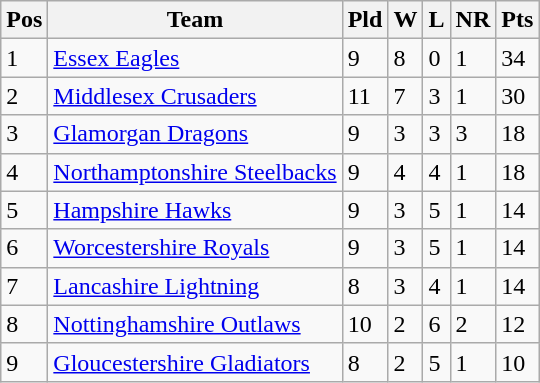<table class="wikitable">
<tr>
<th>Pos</th>
<th>Team</th>
<th>Pld</th>
<th>W</th>
<th>L</th>
<th>NR</th>
<th>Pts</th>
</tr>
<tr>
<td>1</td>
<td><a href='#'>Essex Eagles</a></td>
<td>9</td>
<td>8</td>
<td>0</td>
<td>1</td>
<td>34</td>
</tr>
<tr>
<td>2</td>
<td><a href='#'>Middlesex Crusaders</a></td>
<td>11</td>
<td>7</td>
<td>3</td>
<td>1</td>
<td>30</td>
</tr>
<tr>
<td>3</td>
<td><a href='#'>Glamorgan Dragons</a></td>
<td>9</td>
<td>3</td>
<td>3</td>
<td>3</td>
<td>18</td>
</tr>
<tr>
<td>4</td>
<td><a href='#'>Northamptonshire Steelbacks</a></td>
<td>9</td>
<td>4</td>
<td>4</td>
<td>1</td>
<td>18</td>
</tr>
<tr>
<td>5</td>
<td><a href='#'>Hampshire Hawks</a></td>
<td>9</td>
<td>3</td>
<td>5</td>
<td>1</td>
<td>14</td>
</tr>
<tr>
<td>6</td>
<td><a href='#'>Worcestershire Royals</a></td>
<td>9</td>
<td>3</td>
<td>5</td>
<td>1</td>
<td>14</td>
</tr>
<tr>
<td>7</td>
<td><a href='#'>Lancashire Lightning</a></td>
<td>8</td>
<td>3</td>
<td>4</td>
<td>1</td>
<td>14</td>
</tr>
<tr>
<td>8</td>
<td><a href='#'>Nottinghamshire Outlaws</a></td>
<td>10</td>
<td>2</td>
<td>6</td>
<td>2</td>
<td>12</td>
</tr>
<tr>
<td>9</td>
<td><a href='#'>Gloucestershire Gladiators</a></td>
<td>8</td>
<td>2</td>
<td>5</td>
<td>1</td>
<td>10</td>
</tr>
</table>
